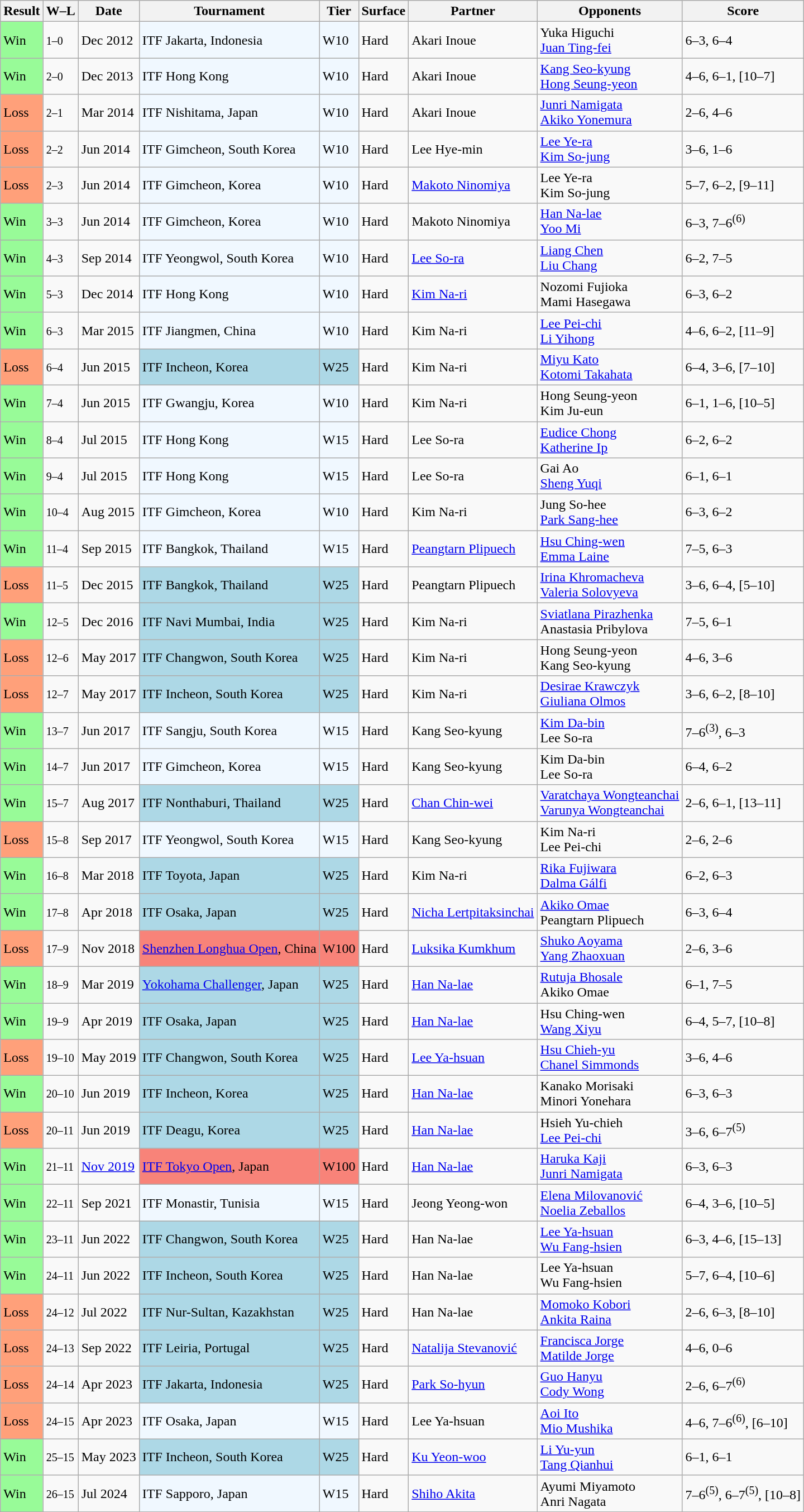<table class="sortable wikitable">
<tr>
<th>Result</th>
<th class="unsortable">W–L</th>
<th>Date</th>
<th>Tournament</th>
<th>Tier</th>
<th>Surface</th>
<th>Partner</th>
<th>Opponents</th>
<th class="unsortable">Score</th>
</tr>
<tr>
<td bgcolor="98FB98">Win</td>
<td><small>1–0</small></td>
<td>Dec 2012</td>
<td style="background:#f0f8ff;">ITF Jakarta, Indonesia</td>
<td style="background:#f0f8ff;">W10</td>
<td>Hard</td>
<td> Akari Inoue</td>
<td> Yuka Higuchi <br>  <a href='#'>Juan Ting-fei</a></td>
<td>6–3, 6–4</td>
</tr>
<tr>
<td bgcolor="98FB98">Win</td>
<td><small>2–0</small></td>
<td>Dec 2013</td>
<td style="background:#f0f8ff;">ITF Hong Kong</td>
<td style="background:#f0f8ff;">W10</td>
<td>Hard</td>
<td> Akari Inoue</td>
<td> <a href='#'>Kang Seo-kyung</a> <br>  <a href='#'>Hong Seung-yeon</a></td>
<td>4–6, 6–1, [10–7]</td>
</tr>
<tr>
<td bgcolor="FFA07A">Loss</td>
<td><small>2–1</small></td>
<td>Mar 2014</td>
<td style="background:#f0f8ff;">ITF Nishitama, Japan</td>
<td style="background:#f0f8ff;">W10</td>
<td>Hard</td>
<td> Akari Inoue</td>
<td> <a href='#'>Junri Namigata</a> <br>  <a href='#'>Akiko Yonemura</a></td>
<td>2–6, 4–6</td>
</tr>
<tr>
<td bgcolor="FFA07A">Loss</td>
<td><small>2–2</small></td>
<td>Jun 2014</td>
<td style="background:#f0f8ff;">ITF Gimcheon, South Korea</td>
<td style="background:#f0f8ff;">W10</td>
<td>Hard</td>
<td> Lee Hye-min</td>
<td> <a href='#'>Lee Ye-ra</a> <br>  <a href='#'>Kim So-jung</a></td>
<td>3–6, 1–6</td>
</tr>
<tr>
<td bgcolor="FFA07A">Loss</td>
<td><small>2–3</small></td>
<td>Jun 2014</td>
<td style="background:#f0f8ff;">ITF Gimcheon, Korea</td>
<td style="background:#f0f8ff;">W10</td>
<td>Hard</td>
<td> <a href='#'>Makoto Ninomiya</a></td>
<td> Lee Ye-ra <br>  Kim So-jung</td>
<td>5–7, 6–2, [9–11]</td>
</tr>
<tr>
<td style="background:#98fb98;">Win</td>
<td><small>3–3</small></td>
<td>Jun 2014</td>
<td style="background:#f0f8ff;">ITF Gimcheon, Korea</td>
<td style="background:#f0f8ff;">W10</td>
<td>Hard</td>
<td> Makoto Ninomiya</td>
<td> <a href='#'>Han Na-lae</a> <br>  <a href='#'>Yoo Mi</a></td>
<td>6–3, 7–6<sup>(6)</sup></td>
</tr>
<tr>
<td bgcolor="98FB98">Win</td>
<td><small>4–3</small></td>
<td>Sep 2014</td>
<td style="background:#f0f8ff;">ITF Yeongwol, South Korea</td>
<td style="background:#f0f8ff;">W10</td>
<td>Hard</td>
<td> <a href='#'>Lee So-ra</a></td>
<td> <a href='#'>Liang Chen</a> <br>  <a href='#'>Liu Chang</a></td>
<td>6–2, 7–5</td>
</tr>
<tr>
<td bgcolor="98FB98">Win</td>
<td><small>5–3</small></td>
<td>Dec 2014</td>
<td style="background:#f0f8ff;">ITF Hong Kong</td>
<td style="background:#f0f8ff;">W10</td>
<td>Hard</td>
<td> <a href='#'>Kim Na-ri</a></td>
<td> Nozomi Fujioka <br>  Mami Hasegawa</td>
<td>6–3, 6–2</td>
</tr>
<tr>
<td bgcolor="98FB98">Win</td>
<td><small>6–3</small></td>
<td>Mar 2015</td>
<td style="background:#f0f8ff;">ITF Jiangmen, China</td>
<td style="background:#f0f8ff;">W10</td>
<td>Hard</td>
<td> Kim Na-ri</td>
<td> <a href='#'>Lee Pei-chi</a> <br>  <a href='#'>Li Yihong</a></td>
<td>4–6, 6–2, [11–9]</td>
</tr>
<tr>
<td bgcolor="FFA07A">Loss</td>
<td><small>6–4</small></td>
<td>Jun 2015</td>
<td style="background:lightblue;">ITF Incheon, Korea</td>
<td style="background:lightblue;">W25</td>
<td>Hard</td>
<td> Kim Na-ri</td>
<td> <a href='#'>Miyu Kato</a> <br>  <a href='#'>Kotomi Takahata</a></td>
<td>6–4, 3–6, [7–10]</td>
</tr>
<tr>
<td bgcolor="98FB98">Win</td>
<td><small>7–4</small></td>
<td>Jun 2015</td>
<td style="background:#f0f8ff;">ITF Gwangju, Korea</td>
<td style="background:#f0f8ff;">W10</td>
<td>Hard</td>
<td> Kim Na-ri</td>
<td> Hong Seung-yeon <br>  Kim Ju-eun</td>
<td>6–1, 1–6, [10–5]</td>
</tr>
<tr>
<td bgcolor="98FB98">Win</td>
<td><small>8–4</small></td>
<td>Jul 2015</td>
<td style="background:#f0f8ff;">ITF Hong Kong</td>
<td style="background:#f0f8ff;">W15</td>
<td>Hard</td>
<td> Lee So-ra</td>
<td> <a href='#'>Eudice Chong</a> <br>  <a href='#'>Katherine Ip</a></td>
<td>6–2, 6–2</td>
</tr>
<tr>
<td bgcolor="98FB98">Win</td>
<td><small>9–4</small></td>
<td>Jul 2015</td>
<td style="background:#f0f8ff;">ITF Hong Kong</td>
<td style="background:#f0f8ff;">W15</td>
<td>Hard</td>
<td> Lee So-ra</td>
<td> Gai Ao <br>  <a href='#'>Sheng Yuqi</a></td>
<td>6–1, 6–1</td>
</tr>
<tr>
<td style="background:#98fb98;">Win</td>
<td><small>10–4</small></td>
<td>Aug 2015</td>
<td style="background:#f0f8ff;">ITF Gimcheon, Korea</td>
<td style="background:#f0f8ff;">W10</td>
<td>Hard</td>
<td> Kim Na-ri</td>
<td> Jung So-hee <br>  <a href='#'>Park Sang-hee</a></td>
<td>6–3, 6–2</td>
</tr>
<tr>
<td bgcolor="98FB98">Win</td>
<td><small>11–4</small></td>
<td>Sep 2015</td>
<td style="background:#f0f8ff;">ITF Bangkok, Thailand</td>
<td style="background:#f0f8ff;">W15</td>
<td>Hard</td>
<td> <a href='#'>Peangtarn Plipuech</a></td>
<td> <a href='#'>Hsu Ching-wen</a> <br>  <a href='#'>Emma Laine</a></td>
<td>7–5, 6–3</td>
</tr>
<tr>
<td bgcolor="FFA07A">Loss</td>
<td><small>11–5</small></td>
<td>Dec 2015</td>
<td style="background:lightblue;">ITF Bangkok, Thailand</td>
<td style="background:lightblue;">W25</td>
<td>Hard</td>
<td> Peangtarn Plipuech</td>
<td> <a href='#'>Irina Khromacheva</a> <br>  <a href='#'>Valeria Solovyeva</a></td>
<td>3–6, 6–4, [5–10]</td>
</tr>
<tr>
<td bgcolor="98FB98">Win</td>
<td><small>12–5</small></td>
<td>Dec 2016</td>
<td style="background:lightblue;">ITF Navi Mumbai, India</td>
<td style="background:lightblue;">W25</td>
<td>Hard</td>
<td> Kim Na-ri</td>
<td> <a href='#'>Sviatlana Pirazhenka</a> <br>  Anastasia Pribylova</td>
<td>7–5, 6–1</td>
</tr>
<tr>
<td bgcolor="FFA07A">Loss</td>
<td><small>12–6</small></td>
<td>May 2017</td>
<td bgcolor="lightblue">ITF Changwon, South Korea</td>
<td bgcolor="lightblue">W25</td>
<td>Hard</td>
<td> Kim Na-ri</td>
<td> Hong Seung-yeon <br>  Kang Seo-kyung</td>
<td>4–6, 3–6</td>
</tr>
<tr>
<td bgcolor="FFA07A">Loss</td>
<td><small>12–7</small></td>
<td>May 2017</td>
<td bgcolor="lightblue">ITF Incheon, South Korea</td>
<td bgcolor="lightblue">W25</td>
<td>Hard</td>
<td> Kim Na-ri</td>
<td> <a href='#'>Desirae Krawczyk</a> <br>  <a href='#'>Giuliana Olmos</a></td>
<td>3–6, 6–2, [8–10]</td>
</tr>
<tr>
<td bgcolor="98FB98">Win</td>
<td><small>13–7</small></td>
<td>Jun 2017</td>
<td style="background:#f0f8ff;">ITF Sangju, South Korea</td>
<td style="background:#f0f8ff;">W15</td>
<td>Hard</td>
<td> Kang Seo-kyung</td>
<td> <a href='#'>Kim Da-bin</a> <br>  Lee So-ra</td>
<td>7–6<sup>(3)</sup>, 6–3</td>
</tr>
<tr>
<td bgcolor="98FB98">Win</td>
<td><small>14–7</small></td>
<td>Jun 2017</td>
<td style="background:#f0f8ff;">ITF Gimcheon, Korea</td>
<td style="background:#f0f8ff;">W15</td>
<td>Hard</td>
<td> Kang Seo-kyung</td>
<td> Kim Da-bin <br>  Lee So-ra</td>
<td>6–4, 6–2</td>
</tr>
<tr>
<td style="background:#98fb98;">Win</td>
<td><small>15–7</small></td>
<td>Aug 2017</td>
<td style="background:lightblue;">ITF Nonthaburi, Thailand</td>
<td style="background:lightblue;">W25</td>
<td>Hard</td>
<td> <a href='#'>Chan Chin-wei</a></td>
<td> <a href='#'>Varatchaya Wongteanchai</a> <br>  <a href='#'>Varunya Wongteanchai</a></td>
<td>2–6, 6–1, [13–11]</td>
</tr>
<tr>
<td bgcolor="FFA07A">Loss</td>
<td><small>15–8</small></td>
<td>Sep 2017</td>
<td style="background:#f0f8ff;">ITF Yeongwol, South Korea</td>
<td style="background:#f0f8ff;">W15</td>
<td>Hard</td>
<td> Kang Seo-kyung</td>
<td> Kim Na-ri <br>  Lee Pei-chi</td>
<td>2–6, 2–6</td>
</tr>
<tr>
<td style="background:#98fb98;">Win</td>
<td><small>16–8</small></td>
<td>Mar 2018</td>
<td style="background:lightblue;">ITF Toyota, Japan</td>
<td style="background:lightblue;">W25</td>
<td>Hard</td>
<td> Kim Na-ri</td>
<td> <a href='#'>Rika Fujiwara</a> <br>  <a href='#'>Dalma Gálfi</a></td>
<td>6–2, 6–3</td>
</tr>
<tr>
<td style="background:#98fb98;">Win</td>
<td><small>17–8</small></td>
<td>Apr 2018</td>
<td style="background:lightblue;">ITF Osaka, Japan</td>
<td style="background:lightblue;">W25</td>
<td>Hard</td>
<td> <a href='#'>Nicha Lertpitaksinchai</a></td>
<td> <a href='#'>Akiko Omae</a> <br>  Peangtarn Plipuech</td>
<td>6–3, 6–4</td>
</tr>
<tr>
<td bgcolor=FFA07A>Loss</td>
<td><small>17–9</small></td>
<td>Nov 2018</td>
<td style="background:#f88379;"><a href='#'>Shenzhen Longhua Open</a>, China</td>
<td style="background:#f88379;">W100</td>
<td>Hard</td>
<td> <a href='#'>Luksika Kumkhum</a></td>
<td> <a href='#'>Shuko Aoyama</a> <br>  <a href='#'>Yang Zhaoxuan</a></td>
<td>2–6, 3–6</td>
</tr>
<tr>
<td bgcolor=98FB98>Win</td>
<td><small>18–9</small></td>
<td>Mar 2019</td>
<td style="background:lightblue;"><a href='#'>Yokohama Challenger</a>, Japan</td>
<td style="background:lightblue;">W25</td>
<td>Hard</td>
<td> <a href='#'>Han Na-lae</a></td>
<td> <a href='#'>Rutuja Bhosale</a> <br>  Akiko Omae</td>
<td>6–1, 7–5</td>
</tr>
<tr>
<td bgcolor=98FB98>Win</td>
<td><small>19–9</small></td>
<td>Apr 2019</td>
<td style="background:lightblue;">ITF Osaka, Japan</td>
<td style="background:lightblue;">W25</td>
<td>Hard</td>
<td> <a href='#'>Han Na-lae</a></td>
<td> Hsu Ching-wen <br>  <a href='#'>Wang Xiyu</a></td>
<td>6–4, 5–7, [10–8]</td>
</tr>
<tr>
<td bgcolor="FFA07A">Loss</td>
<td><small>19–10</small></td>
<td>May 2019</td>
<td style="background:lightblue;">ITF Changwon, South Korea</td>
<td style="background:lightblue;">W25</td>
<td>Hard</td>
<td> <a href='#'>Lee Ya-hsuan</a></td>
<td> <a href='#'>Hsu Chieh-yu</a> <br>  <a href='#'>Chanel Simmonds</a></td>
<td>3–6, 4–6</td>
</tr>
<tr>
<td bgcolor=98FB98>Win</td>
<td><small>20–10</small></td>
<td>Jun 2019</td>
<td style="background:lightblue;">ITF Incheon, Korea</td>
<td style="background:lightblue;">W25</td>
<td>Hard</td>
<td> <a href='#'>Han Na-lae</a></td>
<td> Kanako Morisaki <br>  Minori Yonehara</td>
<td>6–3, 6–3</td>
</tr>
<tr>
<td style="background:#ffa07a;">Loss</td>
<td><small>20–11</small></td>
<td>Jun 2019</td>
<td style="background:lightblue;">ITF Deagu, Korea</td>
<td style="background:lightblue;">W25</td>
<td>Hard</td>
<td> <a href='#'>Han Na-lae</a></td>
<td> Hsieh Yu-chieh <br>  <a href='#'>Lee Pei-chi</a></td>
<td>3–6, 6–7<sup>(5)</sup></td>
</tr>
<tr>
<td style="background:#98fb98;">Win</td>
<td><small>21–11</small></td>
<td><a href='#'>Nov 2019</a></td>
<td style="background:#f88379;"><a href='#'>ITF Tokyo Open</a>, Japan</td>
<td style="background:#f88379;">W100</td>
<td>Hard</td>
<td> <a href='#'>Han Na-lae</a></td>
<td> <a href='#'>Haruka Kaji</a> <br>  <a href='#'>Junri Namigata</a></td>
<td>6–3, 6–3</td>
</tr>
<tr>
<td style="background:#98fb98;">Win</td>
<td><small>22–11</small></td>
<td>Sep 2021</td>
<td style="background:#f0f8ff;">ITF Monastir, Tunisia</td>
<td style="background:#f0f8ff;">W15</td>
<td>Hard</td>
<td> Jeong Yeong-won</td>
<td> <a href='#'>Elena Milovanović</a> <br>  <a href='#'>Noelia Zeballos</a></td>
<td>6–4, 3–6, [10–5]</td>
</tr>
<tr>
<td style="background:#98fb98;">Win</td>
<td><small>23–11</small></td>
<td>Jun 2022</td>
<td style="background:lightblue;">ITF Changwon, South Korea</td>
<td style="background:lightblue;">W25</td>
<td>Hard</td>
<td> Han Na-lae</td>
<td> <a href='#'>Lee Ya-hsuan</a> <br>  <a href='#'>Wu Fang-hsien</a></td>
<td>6–3, 4–6, [15–13]</td>
</tr>
<tr>
<td style="background:#98fb98;">Win</td>
<td><small>24–11</small></td>
<td>Jun 2022</td>
<td style="background:lightblue;">ITF Incheon, South Korea</td>
<td style="background:lightblue;">W25</td>
<td>Hard</td>
<td> Han Na-lae</td>
<td> Lee Ya-hsuan <br>  Wu Fang-hsien</td>
<td>5–7, 6–4, [10–6]</td>
</tr>
<tr>
<td style="background:#ffa07a;">Loss</td>
<td><small>24–12</small></td>
<td>Jul 2022</td>
<td style="background:lightblue;">ITF Nur-Sultan, Kazakhstan</td>
<td style="background:lightblue;">W25</td>
<td>Hard</td>
<td> Han Na-lae</td>
<td> <a href='#'>Momoko Kobori</a> <br>  <a href='#'>Ankita Raina</a></td>
<td>2–6, 6–3, [8–10]</td>
</tr>
<tr>
<td style="background:#ffa07a;">Loss</td>
<td><small>24–13</small></td>
<td>Sep 2022</td>
<td style="background:lightblue;">ITF Leiria, Portugal</td>
<td style="background:lightblue;">W25</td>
<td>Hard</td>
<td> <a href='#'>Natalija Stevanović</a></td>
<td> <a href='#'>Francisca Jorge</a> <br>  <a href='#'>Matilde Jorge</a></td>
<td>4–6, 0–6</td>
</tr>
<tr>
<td style="background:#ffa07a;">Loss</td>
<td><small>24–14</small></td>
<td>Apr 2023</td>
<td style="background:lightblue;">ITF Jakarta, Indonesia</td>
<td style="background:lightblue;">W25</td>
<td>Hard</td>
<td> <a href='#'>Park So-hyun</a></td>
<td> <a href='#'>Guo Hanyu</a> <br>  <a href='#'>Cody Wong</a></td>
<td>2–6, 6–7<sup>(6)</sup></td>
</tr>
<tr>
<td style="background:#ffa07a;">Loss</td>
<td><small>24–15</small></td>
<td>Apr 2023</td>
<td style="background:#f0f8ff;">ITF Osaka, Japan</td>
<td style="background:#f0f8ff;">W15</td>
<td>Hard</td>
<td> Lee Ya-hsuan</td>
<td> <a href='#'>Aoi Ito</a> <br>  <a href='#'>Mio Mushika</a></td>
<td>4–6, 7–6<sup>(6)</sup>, [6–10]</td>
</tr>
<tr>
<td style="background:#98fb98;">Win</td>
<td><small>25–15</small></td>
<td>May 2023</td>
<td style="background:lightblue;">ITF Incheon, South Korea</td>
<td style="background:lightblue;">W25</td>
<td>Hard</td>
<td> <a href='#'>Ku Yeon-woo</a></td>
<td> <a href='#'>Li Yu-yun</a> <br>  <a href='#'>Tang Qianhui</a></td>
<td>6–1, 6–1</td>
</tr>
<tr>
<td bgcolor="98FB98">Win</td>
<td><small>26–15</small></td>
<td>Jul 2024</td>
<td style="background:#f0f8ff;">ITF Sapporo, Japan</td>
<td style="background:#f0f8ff;">W15</td>
<td>Hard</td>
<td> <a href='#'>Shiho Akita</a></td>
<td> Ayumi Miyamoto <br>  Anri Nagata</td>
<td>7–6<sup>(5)</sup>, 6–7<sup>(5)</sup>, [10–8]</td>
</tr>
</table>
